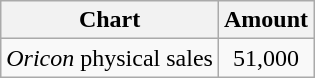<table class="wikitable">
<tr>
<th>Chart</th>
<th>Amount</th>
</tr>
<tr>
<td><em>Oricon</em> physical sales</td>
<td align="center">51,000</td>
</tr>
</table>
